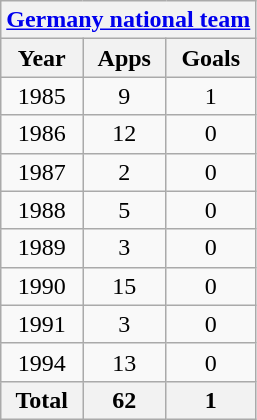<table class="wikitable" style="text-align:center">
<tr>
<th colspan=3><a href='#'>Germany national team</a></th>
</tr>
<tr>
<th>Year</th>
<th>Apps</th>
<th>Goals</th>
</tr>
<tr>
<td>1985</td>
<td>9</td>
<td>1</td>
</tr>
<tr>
<td>1986</td>
<td>12</td>
<td>0</td>
</tr>
<tr>
<td>1987</td>
<td>2</td>
<td>0</td>
</tr>
<tr>
<td>1988</td>
<td>5</td>
<td>0</td>
</tr>
<tr>
<td>1989</td>
<td>3</td>
<td>0</td>
</tr>
<tr>
<td>1990</td>
<td>15</td>
<td>0</td>
</tr>
<tr>
<td>1991</td>
<td>3</td>
<td>0</td>
</tr>
<tr>
<td>1994</td>
<td>13</td>
<td>0</td>
</tr>
<tr>
<th>Total</th>
<th>62</th>
<th>1</th>
</tr>
</table>
